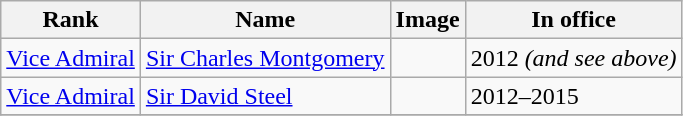<table class="wikitable">
<tr>
<th>Rank</th>
<th>Name</th>
<th>Image</th>
<th>In office</th>
</tr>
<tr>
<td><a href='#'>Vice Admiral</a></td>
<td><a href='#'>Sir Charles Montgomery</a></td>
<td></td>
<td>2012 <em>(and see above)</em></td>
</tr>
<tr>
<td><a href='#'>Vice Admiral</a></td>
<td><a href='#'>Sir David Steel</a></td>
<td></td>
<td>2012–2015</td>
</tr>
<tr>
</tr>
</table>
